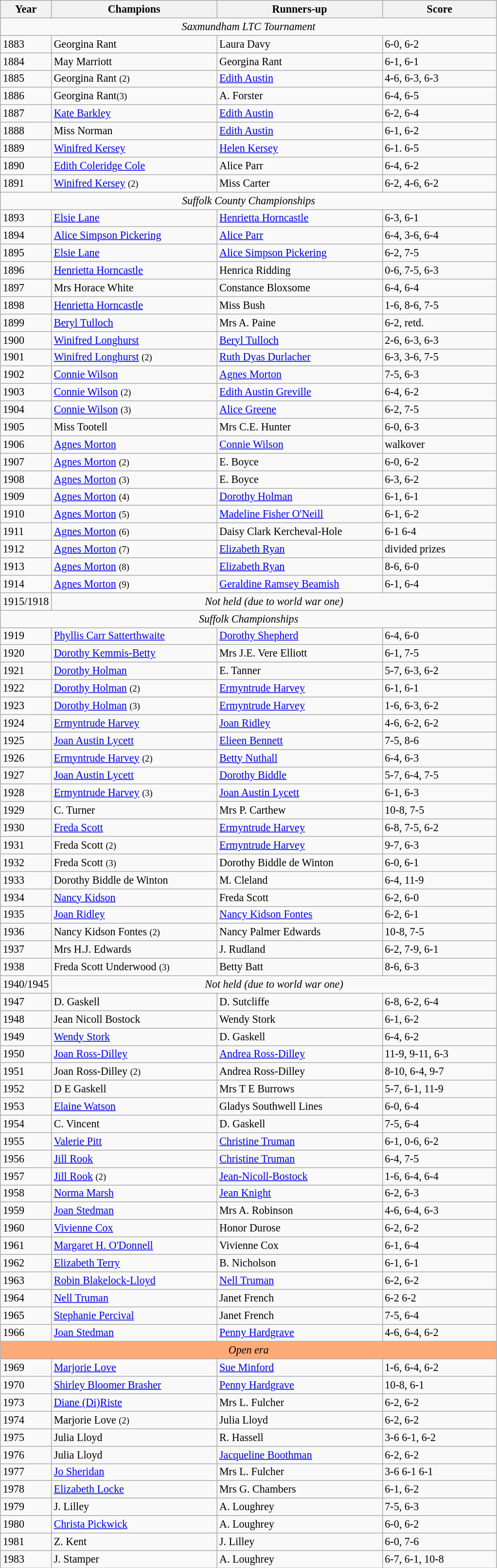<table class="wikitable" style="font-size:92%;">
<tr>
<th style="width:60px;">Year</th>
<th style="width:220px;">Champions</th>
<th style="width:220px;">Runners-up</th>
<th style="width:150px;">Score</th>
</tr>
<tr>
<td colspan=10 align=center><em>Saxmundham LTC Tournament</em></td>
</tr>
<tr>
<td>1883</td>
<td> Georgina Rant</td>
<td> Laura Davy</td>
<td>6-0, 6-2</td>
</tr>
<tr>
<td>1884</td>
<td> May Marriott</td>
<td> Georgina Rant</td>
<td>6-1, 6-1</td>
</tr>
<tr>
<td>1885</td>
<td> Georgina Rant <small>(2)</small></td>
<td> <a href='#'>Edith Austin</a></td>
<td>4-6, 6-3, 6-3</td>
</tr>
<tr>
<td>1886</td>
<td> Georgina Rant<small>(3)</small></td>
<td> A. Forster</td>
<td>6-4, 6-5</td>
</tr>
<tr>
<td>1887</td>
<td> <a href='#'>Kate Barkley</a></td>
<td> <a href='#'>Edith Austin</a></td>
<td>6-2, 6-4</td>
</tr>
<tr>
<td>1888</td>
<td> Miss Norman</td>
<td> <a href='#'>Edith Austin</a></td>
<td>6-1, 6-2</td>
</tr>
<tr>
<td>1889</td>
<td> <a href='#'>Winifred Kersey</a></td>
<td> <a href='#'>Helen Kersey</a></td>
<td>6-1. 6-5</td>
</tr>
<tr>
<td>1890</td>
<td> <a href='#'>Edith Coleridge Cole</a></td>
<td> Alice Parr</td>
<td>6-4, 6-2</td>
</tr>
<tr>
<td>1891</td>
<td> <a href='#'>Winifred Kersey</a> <small>(2)</small></td>
<td> Miss Carter</td>
<td>6-2, 4-6, 6-2</td>
</tr>
<tr>
<td colspan=4 align=center><em>Suffolk County Championships</em></td>
</tr>
<tr>
<td>1893</td>
<td> <a href='#'>Elsie Lane</a></td>
<td> <a href='#'>Henrietta Horncastle</a></td>
<td>6-3, 6-1</td>
</tr>
<tr>
<td>1894</td>
<td> <a href='#'>Alice Simpson Pickering</a></td>
<td> <a href='#'>Alice Parr</a></td>
<td>6-4, 3-6, 6-4</td>
</tr>
<tr>
<td>1895</td>
<td> <a href='#'>Elsie Lane</a></td>
<td> <a href='#'>Alice Simpson Pickering</a></td>
<td>6-2, 7-5</td>
</tr>
<tr>
<td>1896</td>
<td> <a href='#'>Henrietta Horncastle</a></td>
<td> Henrica Ridding</td>
<td>0-6, 7-5, 6-3</td>
</tr>
<tr>
<td>1897</td>
<td> Mrs Horace White</td>
<td> Constance Bloxsome</td>
<td>6-4, 6-4</td>
</tr>
<tr>
<td>1898</td>
<td> <a href='#'>Henrietta Horncastle</a></td>
<td> Miss Bush</td>
<td>1-6, 8-6, 7-5</td>
</tr>
<tr>
<td>1899</td>
<td> <a href='#'>Beryl Tulloch</a></td>
<td> Mrs A. Paine</td>
<td>6-2, retd.</td>
</tr>
<tr>
<td>1900</td>
<td> <a href='#'>Winifred Longhurst</a></td>
<td> <a href='#'>Beryl Tulloch</a></td>
<td>2-6, 6-3, 6-3</td>
</tr>
<tr>
<td>1901</td>
<td> <a href='#'>Winifred Longhurst</a> <small>(2)</small></td>
<td> <a href='#'>Ruth Dyas Durlacher</a></td>
<td>6-3, 3-6, 7-5</td>
</tr>
<tr>
<td>1902</td>
<td> <a href='#'>Connie Wilson</a></td>
<td> <a href='#'>Agnes Morton</a></td>
<td>7-5, 6-3</td>
</tr>
<tr>
<td>1903</td>
<td> <a href='#'>Connie Wilson</a> <small>(2)</small></td>
<td> <a href='#'>Edith Austin Greville</a></td>
<td>6-4, 6-2</td>
</tr>
<tr>
<td>1904</td>
<td><a href='#'>Connie Wilson</a> <small>(3)</small></td>
<td> <a href='#'>Alice Greene</a></td>
<td>6-2, 7-5</td>
</tr>
<tr>
<td>1905</td>
<td> Miss Tootell</td>
<td> Mrs C.E. Hunter</td>
<td>6-0, 6-3</td>
</tr>
<tr>
<td>1906</td>
<td> <a href='#'>Agnes Morton</a></td>
<td> <a href='#'>Connie Wilson</a></td>
<td>walkover</td>
</tr>
<tr>
<td>1907</td>
<td> <a href='#'>Agnes Morton</a> <small>(2)</small></td>
<td> E. Boyce</td>
<td>6-0, 6-2</td>
</tr>
<tr>
<td>1908</td>
<td> <a href='#'>Agnes Morton</a> <small>(3)</small></td>
<td> E. Boyce</td>
<td>6-3, 6-2</td>
</tr>
<tr>
<td>1909</td>
<td> <a href='#'>Agnes Morton</a> <small>(4)</small></td>
<td> <a href='#'>Dorothy Holman</a></td>
<td>6-1, 6-1</td>
</tr>
<tr>
<td>1910</td>
<td> <a href='#'>Agnes Morton</a> <small>(5)</small></td>
<td> <a href='#'>Madeline Fisher O'Neill</a></td>
<td>6-1, 6-2</td>
</tr>
<tr>
<td>1911</td>
<td> <a href='#'>Agnes Morton</a> <small>(6)</small></td>
<td> Daisy Clark Kercheval-Hole</td>
<td>6-1 6-4</td>
</tr>
<tr>
<td>1912</td>
<td> <a href='#'>Agnes Morton</a> <small>(7)</small></td>
<td> <a href='#'>Elizabeth Ryan</a></td>
<td>divided prizes</td>
</tr>
<tr>
<td>1913</td>
<td> <a href='#'>Agnes Morton</a> <small>(8)</small></td>
<td> <a href='#'>Elizabeth Ryan</a></td>
<td>8-6, 6-0</td>
</tr>
<tr>
<td>1914</td>
<td> <a href='#'>Agnes Morton</a> <small>(9)</small></td>
<td> <a href='#'>Geraldine Ramsey Beamish</a></td>
<td>6-1, 6-4</td>
</tr>
<tr>
<td>1915/1918</td>
<td colspan=4 align=center><em>Not held (due to world war one)</em></td>
</tr>
<tr>
<td colspan=4 align=center><em>Suffolk Championships</em></td>
</tr>
<tr>
<td>1919</td>
<td> <a href='#'>Phyllis Carr Satterthwaite</a></td>
<td> <a href='#'>Dorothy Shepherd</a></td>
<td>6-4, 6-0</td>
</tr>
<tr>
<td>1920</td>
<td> <a href='#'>Dorothy Kemmis-Betty</a></td>
<td> Mrs J.E. Vere Elliott</td>
<td>6-1, 7-5</td>
</tr>
<tr>
<td>1921</td>
<td> <a href='#'>Dorothy Holman</a></td>
<td> E. Tanner</td>
<td>5-7, 6-3, 6-2</td>
</tr>
<tr>
<td>1922</td>
<td> <a href='#'>Dorothy Holman</a> <small>(2)</small></td>
<td> <a href='#'>Ermyntrude Harvey</a></td>
<td>6-1, 6-1</td>
</tr>
<tr>
<td>1923</td>
<td> <a href='#'>Dorothy Holman</a> <small>(3)</small></td>
<td> <a href='#'>Ermyntrude Harvey</a></td>
<td>1-6, 6-3, 6-2</td>
</tr>
<tr>
<td>1924</td>
<td> <a href='#'>Ermyntrude Harvey</a></td>
<td> <a href='#'>Joan Ridley</a></td>
<td>4-6, 6-2, 6-2</td>
</tr>
<tr>
<td>1925</td>
<td> <a href='#'>Joan Austin Lycett</a></td>
<td> <a href='#'>Elieen Bennett</a></td>
<td>7-5, 8-6</td>
</tr>
<tr>
<td>1926</td>
<td> <a href='#'>Ermyntrude Harvey</a> <small>(2)</small></td>
<td> <a href='#'>Betty Nuthall</a></td>
<td>6-4, 6-3</td>
</tr>
<tr>
<td>1927</td>
<td> <a href='#'>Joan Austin Lycett</a></td>
<td> <a href='#'>Dorothy Biddle</a></td>
<td>5-7, 6-4, 7-5</td>
</tr>
<tr>
<td>1928</td>
<td>  <a href='#'>Ermyntrude Harvey</a> <small>(3)</small></td>
<td> <a href='#'>Joan Austin Lycett</a></td>
<td>6-1, 6-3</td>
</tr>
<tr>
<td>1929</td>
<td> C. Turner</td>
<td> Mrs P. Carthew</td>
<td>10-8, 7-5</td>
</tr>
<tr>
<td>1930</td>
<td> <a href='#'>Freda Scott</a></td>
<td>  <a href='#'>Ermyntrude Harvey</a></td>
<td>6-8, 7-5, 6-2</td>
</tr>
<tr>
<td>1931</td>
<td> Freda Scott <small>(2)</small></td>
<td>  <a href='#'>Ermyntrude Harvey</a></td>
<td>9-7, 6-3</td>
</tr>
<tr>
<td>1932</td>
<td> Freda Scott <small>(3)</small></td>
<td> Dorothy Biddle de Winton</td>
<td>6-0, 6-1</td>
</tr>
<tr>
<td>1933</td>
<td> Dorothy Biddle de Winton</td>
<td> M. Cleland</td>
<td>6-4, 11-9</td>
</tr>
<tr>
<td>1934</td>
<td> <a href='#'>Nancy Kidson</a></td>
<td> Freda Scott</td>
<td>6-2, 6-0</td>
</tr>
<tr>
<td>1935</td>
<td> <a href='#'>Joan Ridley</a></td>
<td> <a href='#'>Nancy Kidson Fontes</a></td>
<td>6-2, 6-1</td>
</tr>
<tr>
<td>1936</td>
<td> Nancy Kidson Fontes <small>(2)</small></td>
<td> Nancy Palmer Edwards</td>
<td>10-8, 7-5</td>
</tr>
<tr>
<td>1937</td>
<td> Mrs H.J. Edwards</td>
<td> J. Rudland</td>
<td>6-2, 7-9, 6-1</td>
</tr>
<tr>
<td>1938</td>
<td> Freda Scott Underwood <small>(3)</small></td>
<td> Betty Batt</td>
<td>8-6, 6-3</td>
</tr>
<tr>
<td>1940/1945</td>
<td colspan=4 align=center><em>Not held (due to world war one)</em></td>
</tr>
<tr>
<td>1947</td>
<td> D. Gaskell</td>
<td> D. Sutcliffe</td>
<td>6-8, 6-2, 6-4</td>
</tr>
<tr>
<td>1948</td>
<td> Jean Nicoll Bostock</td>
<td> Wendy Stork</td>
<td>6-1, 6-2</td>
</tr>
<tr>
<td>1949</td>
<td> <a href='#'>Wendy Stork</a></td>
<td> D. Gaskell</td>
<td>6-4, 6-2</td>
</tr>
<tr>
<td>1950</td>
<td> <a href='#'>Joan Ross-Dilley</a></td>
<td> <a href='#'>Andrea Ross-Dilley</a></td>
<td>11-9, 9-11, 6-3</td>
</tr>
<tr>
<td>1951</td>
<td> Joan Ross-Dilley <small>(2)</small></td>
<td> Andrea Ross-Dilley</td>
<td>8-10, 6-4, 9-7</td>
</tr>
<tr>
<td>1952</td>
<td> D E Gaskell</td>
<td> Mrs T E Burrows</td>
<td>5-7, 6-1, 11-9</td>
</tr>
<tr>
<td>1953</td>
<td> <a href='#'>Elaine Watson</a></td>
<td> Gladys Southwell Lines</td>
<td>6-0, 6-4</td>
</tr>
<tr>
<td>1954</td>
<td> C. Vincent</td>
<td> D. Gaskell</td>
<td>7-5, 6-4</td>
</tr>
<tr>
<td>1955</td>
<td> <a href='#'>Valerie Pitt</a></td>
<td> <a href='#'>Christine Truman</a></td>
<td>6-1, 0-6, 6-2</td>
</tr>
<tr>
<td>1956</td>
<td> <a href='#'>Jill Rook</a></td>
<td> <a href='#'>Christine Truman</a></td>
<td>6-4, 7-5</td>
</tr>
<tr>
<td>1957</td>
<td> <a href='#'>Jill Rook</a> <small>(2)</small></td>
<td> <a href='#'>Jean-Nicoll-Bostock</a></td>
<td>1-6, 6-4, 6-4</td>
</tr>
<tr>
<td>1958</td>
<td> <a href='#'>Norma Marsh</a></td>
<td> <a href='#'>Jean Knight</a></td>
<td>6-2, 6-3</td>
</tr>
<tr>
<td>1959</td>
<td> <a href='#'>Joan Stedman</a></td>
<td> Mrs A. Robinson</td>
<td>4-6, 6-4, 6-3</td>
</tr>
<tr>
<td>1960</td>
<td> <a href='#'>Vivienne Cox</a></td>
<td> Honor Durose</td>
<td>6-2, 6-2</td>
</tr>
<tr>
<td>1961</td>
<td> <a href='#'>Margaret H. O'Donnell</a></td>
<td> Vivienne Cox</td>
<td>6-1, 6-4</td>
</tr>
<tr>
<td>1962</td>
<td> <a href='#'>Elizabeth Terry</a></td>
<td> B. Nicholson</td>
<td>6-1, 6-1</td>
</tr>
<tr>
<td>1963</td>
<td> <a href='#'>Robin Blakelock-Lloyd</a></td>
<td> <a href='#'>Nell Truman</a></td>
<td>6-2, 6-2</td>
</tr>
<tr>
<td>1964</td>
<td> <a href='#'>Nell Truman</a></td>
<td> Janet French </td>
<td>6-2 6-2</td>
</tr>
<tr>
<td>1965</td>
<td> <a href='#'>Stephanie Percival</a></td>
<td> Janet French</td>
<td>7-5, 6-4</td>
</tr>
<tr>
<td>1966</td>
<td> <a href='#'>Joan Stedman</a></td>
<td> <a href='#'>Penny Hardgrave</a></td>
<td>4-6, 6-4, 6-2</td>
</tr>
<tr style=background-color:#ffaa77>
<td colspan=10 align=center><em>Open era</em></td>
</tr>
<tr>
<td>1969</td>
<td> <a href='#'>Marjorie Love</a></td>
<td> <a href='#'>Sue Minford</a></td>
<td>1-6, 6-4, 6-2</td>
</tr>
<tr>
<td>1970</td>
<td> <a href='#'>Shirley Bloomer Brasher</a></td>
<td> <a href='#'>Penny Hardgrave</a></td>
<td>10-8, 6-1</td>
</tr>
<tr>
<td>1973</td>
<td> <a href='#'>Diane (Di)Riste</a></td>
<td> Mrs L. Fulcher</td>
<td>6-2, 6-2</td>
</tr>
<tr>
<td>1974</td>
<td> Marjorie Love <small>(2)</small></td>
<td> Julia Lloyd</td>
<td>6-2, 6-2</td>
</tr>
<tr>
<td>1975</td>
<td> Julia Lloyd </td>
<td> R. Hassell</td>
<td>3-6 6-1, 6-2</td>
</tr>
<tr>
<td>1976</td>
<td> Julia Lloyd</td>
<td> <a href='#'>Jacqueline Boothman</a></td>
<td>6-2, 6-2</td>
</tr>
<tr>
<td>1977</td>
<td> <a href='#'>Jo Sheridan</a></td>
<td> Mrs L. Fulcher</td>
<td>3-6 6-1 6-1</td>
</tr>
<tr>
<td>1978</td>
<td> <a href='#'>Elizabeth Locke</a></td>
<td> Mrs G. Chambers</td>
<td>6-1, 6-2</td>
</tr>
<tr>
<td>1979</td>
<td> J. Lilley</td>
<td> A. Loughrey</td>
<td>7-5, 6-3</td>
</tr>
<tr>
<td>1980</td>
<td> <a href='#'>Christa Pickwick</a></td>
<td> A. Loughrey</td>
<td>6-0, 6-2</td>
</tr>
<tr>
<td>1981</td>
<td> Z. Kent</td>
<td> J. Lilley</td>
<td>6-0, 7-6</td>
</tr>
<tr>
<td>1983</td>
<td> J. Stamper</td>
<td> A. Loughrey</td>
<td>6-7, 6-1, 10-8</td>
</tr>
</table>
